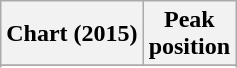<table class="wikitable sortable plainrowheaders" style="text-align:center">
<tr>
<th scope="col">Chart (2015)</th>
<th scope="col">Peak<br>position</th>
</tr>
<tr>
</tr>
<tr>
</tr>
<tr>
</tr>
<tr>
</tr>
</table>
